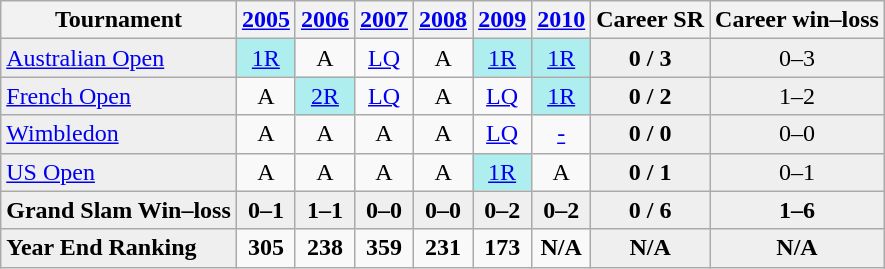<table class="wikitable">
<tr>
<th>Tournament</th>
<th><a href='#'>2005</a></th>
<th><a href='#'>2006</a></th>
<th><a href='#'>2007</a></th>
<th><a href='#'>2008</a></th>
<th><a href='#'>2009</a></th>
<th><a href='#'>2010</a></th>
<th>Career SR</th>
<th>Career win–loss</th>
</tr>
<tr>
<td style="background:#EFEFEF;"><a href='#'>Australian Open</a></td>
<td align="center" style="background:#afeeee;"><a href='#'>1R</a></td>
<td align="center">A</td>
<td align="center"><a href='#'>LQ</a></td>
<td align="center">A</td>
<td align="center" style="background:#afeeee;"><a href='#'>1R</a></td>
<td align="center" style="background:#afeeee;"><a href='#'>1R</a></td>
<td align="center" style="background:#EFEFEF;"><strong>0 / 3</strong></td>
<td align="center" style="background:#EFEFEF;">0–3</td>
</tr>
<tr>
<td style="background:#EFEFEF;"><a href='#'>French Open</a></td>
<td align="center">A</td>
<td align="center" style="background:#afeeee;"><a href='#'>2R</a></td>
<td align="center"><a href='#'>LQ</a></td>
<td align="center">A</td>
<td align="center"><a href='#'>LQ</a></td>
<td align="center" style="background:#afeeee;"><a href='#'>1R</a></td>
<td align="center" style="background:#EFEFEF;"><strong>0 / 2</strong></td>
<td align="center" style="background:#EFEFEF;">1–2</td>
</tr>
<tr>
<td style="background:#EFEFEF;"><a href='#'>Wimbledon</a></td>
<td align="center">A</td>
<td align="center">A</td>
<td align="center">A</td>
<td align="center">A</td>
<td align="center"><a href='#'>LQ</a></td>
<td align="center"><a href='#'>-</a></td>
<td align="center" style="background:#EFEFEF;"><strong>0 / 0</strong></td>
<td align="center" style="background:#EFEFEF;">0–0</td>
</tr>
<tr>
<td style="background:#EFEFEF;"><a href='#'>US Open</a></td>
<td align="center">A</td>
<td align="center">A</td>
<td align="center">A</td>
<td align="center">A</td>
<td align="center" style="background:#afeeee;"><a href='#'>1R</a></td>
<td align="center">A</td>
<td align="center" style="background:#EFEFEF;"><strong>0 / 1</strong></td>
<td align="center" style="background:#EFEFEF;">0–1</td>
</tr>
<tr>
<td style="background:#EFEFEF;"><strong>Grand Slam Win–loss</strong></td>
<td align="center" style="background:#EFEFEF;"><strong>0–1</strong></td>
<td align="center" style="background:#EFEFEF;"><strong>1–1</strong></td>
<td align="center" style="background:#EFEFEF;"><strong>0–0</strong></td>
<td align="center" style="background:#EFEFEF;"><strong>0–0</strong></td>
<td align="center" style="background:#EFEFEF;"><strong>0–2</strong></td>
<td align="center" style="background:#EFEFEF;"><strong>0–2</strong></td>
<td align="center" style="background:#EFEFEF;"><strong>0 / 6</strong></td>
<td align="center" style="background:#EFEFEF;"><strong>1–6</strong></td>
</tr>
<tr>
<td style="background:#EFEFEF;"><strong>Year End Ranking</strong></td>
<td align="center"><strong>305</strong></td>
<td align="center"><strong>238</strong></td>
<td align="center"><strong>359</strong></td>
<td align="center"><strong>231</strong></td>
<td align="center"><strong>173</strong></td>
<td align="center"><strong>N/A</strong></td>
<td align="center" style="background:#EFEFEF;"><strong>N/A</strong></td>
<td align="center" style="background:#EFEFEF;"><strong>N/A</strong></td>
</tr>
</table>
